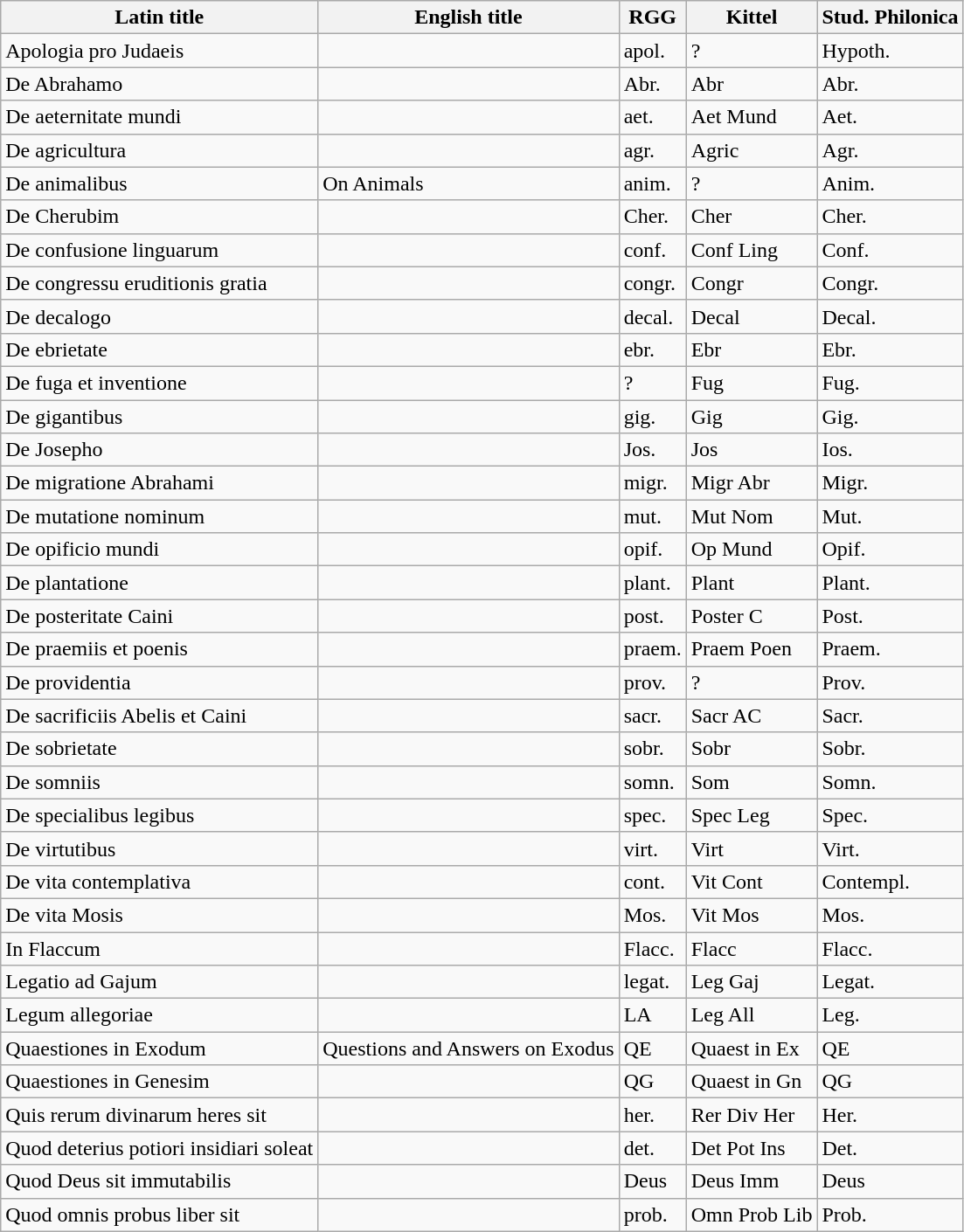<table class="wikitable sortable mw-collapsible mw-collapsed">
<tr>
<th>Latin title</th>
<th>English title</th>
<th>RGG</th>
<th>Kittel</th>
<th>Stud. Philonica</th>
</tr>
<tr>
<td>Apologia pro Judaeis</td>
<td></td>
<td>apol.</td>
<td>?</td>
<td>Hypoth.</td>
</tr>
<tr>
<td>De Abrahamo</td>
<td></td>
<td>Abr.</td>
<td>Abr</td>
<td>Abr.</td>
</tr>
<tr>
<td>De aeternitate mundi</td>
<td></td>
<td>aet.</td>
<td>Aet Mund</td>
<td>Aet.</td>
</tr>
<tr>
<td>De agricultura</td>
<td></td>
<td>agr.</td>
<td>Agric</td>
<td>Agr.</td>
</tr>
<tr>
<td>De animalibus</td>
<td>On Animals</td>
<td>anim.</td>
<td>?</td>
<td>Anim.</td>
</tr>
<tr>
<td>De Cherubim</td>
<td></td>
<td>Cher.</td>
<td>Cher</td>
<td>Cher.</td>
</tr>
<tr>
<td>De confusione linguarum</td>
<td></td>
<td>conf.</td>
<td>Conf Ling</td>
<td>Conf.</td>
</tr>
<tr>
<td>De congressu eruditionis gratia</td>
<td></td>
<td>congr.</td>
<td>Congr</td>
<td>Congr.</td>
</tr>
<tr>
<td>De decalogo</td>
<td></td>
<td>decal.</td>
<td>Decal</td>
<td>Decal.</td>
</tr>
<tr>
<td>De ebrietate</td>
<td></td>
<td>ebr.</td>
<td>Ebr</td>
<td>Ebr.</td>
</tr>
<tr>
<td>De fuga et inventione</td>
<td></td>
<td>?</td>
<td>Fug</td>
<td>Fug.</td>
</tr>
<tr>
<td>De gigantibus</td>
<td></td>
<td>gig.</td>
<td>Gig</td>
<td>Gig.</td>
</tr>
<tr>
<td>De Josepho</td>
<td></td>
<td>Jos.</td>
<td>Jos</td>
<td>Ios.</td>
</tr>
<tr>
<td>De migratione Abrahami</td>
<td></td>
<td>migr.</td>
<td>Migr Abr</td>
<td>Migr.</td>
</tr>
<tr>
<td>De mutatione nominum</td>
<td></td>
<td>mut.</td>
<td>Mut Nom</td>
<td>Mut.</td>
</tr>
<tr>
<td>De opificio mundi</td>
<td></td>
<td>opif.</td>
<td>Op Mund</td>
<td>Opif.</td>
</tr>
<tr>
<td>De plantatione</td>
<td></td>
<td>plant.</td>
<td>Plant</td>
<td>Plant.</td>
</tr>
<tr>
<td>De posteritate Caini</td>
<td></td>
<td>post.</td>
<td>Poster C</td>
<td>Post.</td>
</tr>
<tr>
<td>De praemiis et poenis</td>
<td></td>
<td>praem.</td>
<td>Praem Poen</td>
<td>Praem.</td>
</tr>
<tr>
<td>De providentia</td>
<td> </td>
<td>prov.</td>
<td>?</td>
<td>Prov.</td>
</tr>
<tr>
<td>De sacrificiis Abelis et Caini</td>
<td></td>
<td>sacr.</td>
<td>Sacr AC</td>
<td>Sacr.</td>
</tr>
<tr>
<td>De sobrietate</td>
<td></td>
<td>sobr.</td>
<td>Sobr</td>
<td>Sobr.</td>
</tr>
<tr>
<td>De somniis</td>
<td></td>
<td>somn.</td>
<td>Som</td>
<td>Somn.</td>
</tr>
<tr>
<td>De specialibus legibus</td>
<td>   </td>
<td>spec.</td>
<td>Spec Leg</td>
<td>Spec.</td>
</tr>
<tr>
<td>De virtutibus</td>
<td></td>
<td>virt.</td>
<td>Virt</td>
<td>Virt.</td>
</tr>
<tr>
<td>De vita contemplativa</td>
<td></td>
<td>cont.</td>
<td>Vit Cont</td>
<td>Contempl.</td>
</tr>
<tr>
<td>De vita Mosis</td>
<td> </td>
<td>Mos.</td>
<td>Vit Mos</td>
<td>Mos.</td>
</tr>
<tr>
<td>In Flaccum</td>
<td></td>
<td>Flacc.</td>
<td>Flacc</td>
<td>Flacc.</td>
</tr>
<tr>
<td>Legatio ad Gajum</td>
<td></td>
<td>legat.</td>
<td>Leg Gaj</td>
<td>Legat.</td>
</tr>
<tr>
<td>Legum allegoriae</td>
<td>  </td>
<td>LA</td>
<td>Leg All</td>
<td>Leg.</td>
</tr>
<tr>
<td>Quaestiones in Exodum</td>
<td>Questions and Answers on Exodus</td>
<td>QE</td>
<td>Quaest in Ex</td>
<td>QE</td>
</tr>
<tr>
<td>Quaestiones in Genesim</td>
<td>  </td>
<td>QG</td>
<td>Quaest in Gn</td>
<td>QG</td>
</tr>
<tr>
<td>Quis rerum divinarum heres sit</td>
<td></td>
<td>her.</td>
<td>Rer Div Her</td>
<td>Her.</td>
</tr>
<tr>
<td>Quod deterius potiori insidiari soleat</td>
<td></td>
<td>det.</td>
<td>Det Pot Ins</td>
<td>Det.</td>
</tr>
<tr>
<td>Quod Deus sit immutabilis</td>
<td></td>
<td>Deus</td>
<td>Deus Imm</td>
<td>Deus</td>
</tr>
<tr>
<td>Quod omnis probus liber sit</td>
<td></td>
<td>prob.</td>
<td>Omn Prob Lib</td>
<td>Prob.</td>
</tr>
</table>
